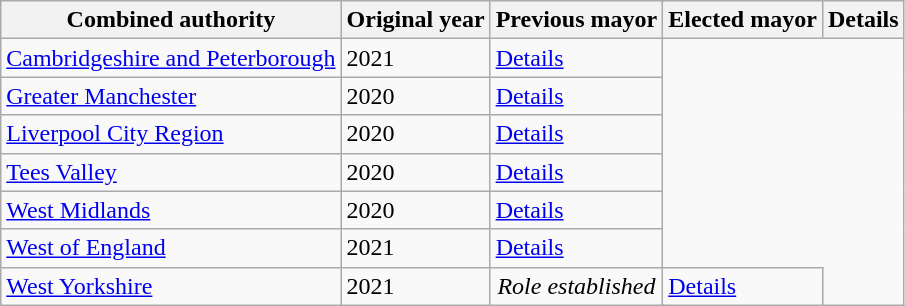<table class="wikitable">
<tr>
<th>Combined authority</th>
<th>Original year</th>
<th colspan=2>Previous mayor</th>
<th colspan=2>Elected mayor</th>
<th>Details</th>
</tr>
<tr>
<td><a href='#'>Cambridgeshire and Peterborough</a></td>
<td>2021<br>
</td>
<td><a href='#'>Details</a></td>
</tr>
<tr>
<td><a href='#'>Greater Manchester</a></td>
<td>2020<br>
</td>
<td><a href='#'>Details</a></td>
</tr>
<tr>
<td><a href='#'>Liverpool City Region</a></td>
<td>2020<br>
</td>
<td><a href='#'>Details</a></td>
</tr>
<tr>
<td><a href='#'>Tees Valley</a></td>
<td>2020<br>
</td>
<td><a href='#'>Details</a></td>
</tr>
<tr>
<td><a href='#'>West Midlands</a></td>
<td>2020<br>
</td>
<td><a href='#'>Details</a></td>
</tr>
<tr>
<td><a href='#'>West of England</a></td>
<td>2021<br>
</td>
<td><a href='#'>Details</a></td>
</tr>
<tr>
<td><a href='#'>West Yorkshire</a></td>
<td>2021</td>
<td colspan=2 style="text-align: center;"><em>Role established</em><br></td>
<td><a href='#'>Details</a></td>
</tr>
</table>
